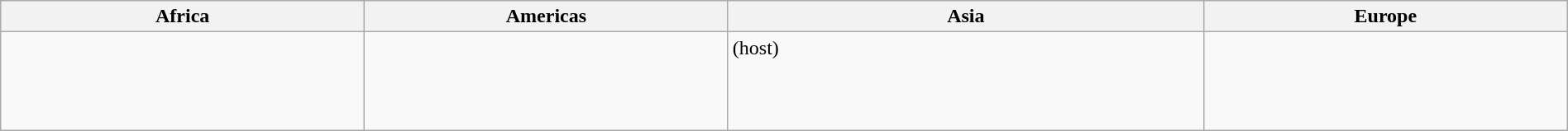<table class=wikitable width=100%>
<tr>
<th width=13%>Africa</th>
<th width=13%>Americas</th>
<th width=17%>Asia</th>
<th width=13%>Europe</th>
</tr>
<tr valign=top>
<td></td>
<td><br><br><br><br></td>
<td> (host)<br><br><br></td>
<td><br><br><br><br></td>
</tr>
</table>
